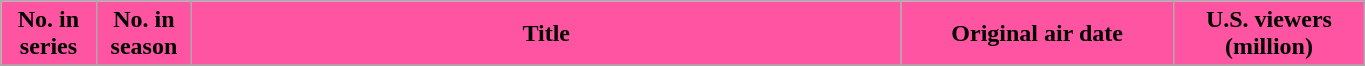<table class="wikitable plainrowheaders" style="width:72%;">
<tr>
<th scope="col" style="background-color: #FF54A2; color: #000000;" width=7%>No. in<br>series</th>
<th scope="col" style="background-color: #FF54A2; color: #000000;" width=7%>No. in<br>season</th>
<th scope="col" style="background-color: #FF54A2; color: #000000;">Title</th>
<th scope="col" style="background-color: #FF54A2; color: #000000;" width=20%>Original air date</th>
<th scope="col" style="background-color: #FF54A2; color: #000000;" width=14%>U.S. viewers<br>(million)</th>
</tr>
<tr>
</tr>
</table>
